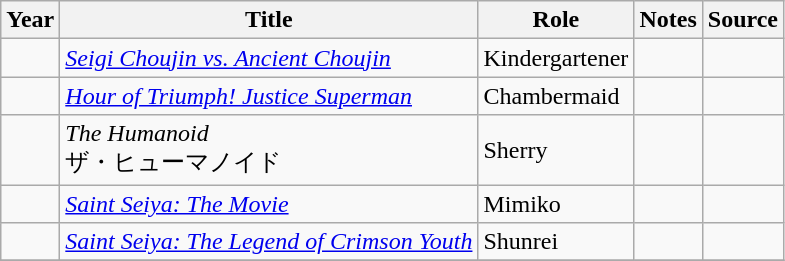<table class="wikitable sortable plainrowheaders">
<tr>
<th>Year</th>
<th>Title</th>
<th>Role</th>
<th class="unsortable">Notes</th>
<th class="unsortable">Source</th>
</tr>
<tr>
<td></td>
<td><em><a href='#'>Seigi Choujin vs. Ancient Choujin</a></em></td>
<td>Kindergartener</td>
<td></td>
<td></td>
</tr>
<tr>
<td></td>
<td><em><a href='#'>Hour of Triumph! Justice Superman</a></em></td>
<td>Chambermaid</td>
<td></td>
<td></td>
</tr>
<tr>
<td></td>
<td><em>The Humanoid</em><br>ザ・ヒューマノイド</td>
<td>Sherry</td>
<td></td>
<td></td>
</tr>
<tr>
<td></td>
<td><em><a href='#'>Saint Seiya: The Movie</a></em></td>
<td>Mimiko</td>
<td></td>
<td></td>
</tr>
<tr>
<td></td>
<td><em><a href='#'>Saint Seiya: The Legend of Crimson Youth</a></em></td>
<td>Shunrei</td>
<td></td>
<td></td>
</tr>
<tr>
</tr>
</table>
